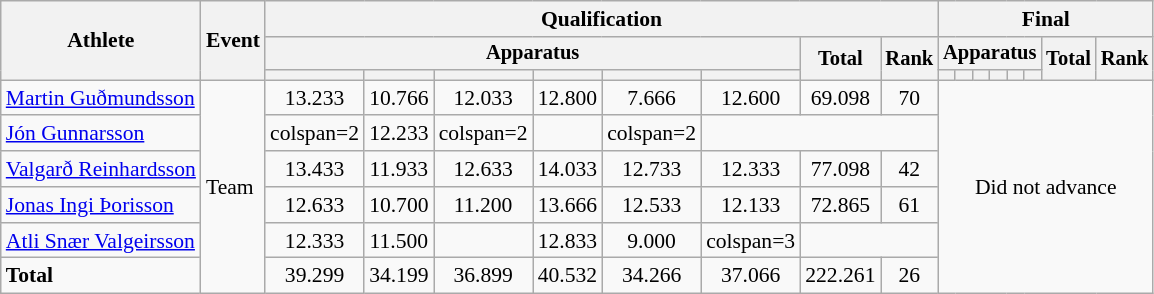<table class="wikitable" style="font-size:90%">
<tr>
<th rowspan=3>Athlete</th>
<th rowspan=3>Event</th>
<th colspan =8>Qualification</th>
<th colspan =8>Final</th>
</tr>
<tr style="font-size:95%">
<th colspan=6>Apparatus</th>
<th rowspan=2>Total</th>
<th rowspan=2>Rank</th>
<th colspan=6>Apparatus</th>
<th rowspan=2>Total</th>
<th rowspan=2>Rank</th>
</tr>
<tr style="font-size:95%">
<th></th>
<th></th>
<th></th>
<th></th>
<th></th>
<th></th>
<th></th>
<th></th>
<th></th>
<th></th>
<th></th>
<th></th>
</tr>
<tr align=center>
<td align=left><a href='#'>Martin Guðmundsson</a></td>
<td align=left rowspan=6>Team</td>
<td>13.233</td>
<td>10.766</td>
<td>12.033</td>
<td>12.800</td>
<td>7.666</td>
<td>12.600</td>
<td>69.098</td>
<td>70</td>
<td rowspan=6 colspan=8>Did not advance</td>
</tr>
<tr align=center>
<td align=left><a href='#'>Jón Gunnarsson</a></td>
<td>colspan=2</td>
<td>12.233</td>
<td>colspan=2</td>
<td></td>
<td>colspan=2</td>
</tr>
<tr align=center>
<td align=left><a href='#'>Valgarð Reinhardsson</a></td>
<td>13.433</td>
<td>11.933</td>
<td>12.633</td>
<td>14.033</td>
<td>12.733</td>
<td>12.333</td>
<td>77.098</td>
<td>42</td>
</tr>
<tr align=center>
<td align=left><a href='#'>Jonas Ingi Þorisson</a></td>
<td>12.633</td>
<td>10.700</td>
<td>11.200</td>
<td>13.666</td>
<td>12.533</td>
<td>12.133</td>
<td>72.865</td>
<td>61</td>
</tr>
<tr align=center>
<td align=left><a href='#'>Atli Snær Valgeirsson</a></td>
<td>12.333</td>
<td>11.500</td>
<td></td>
<td>12.833</td>
<td>9.000</td>
<td>colspan=3</td>
</tr>
<tr align=center>
<td align=left><strong>Total</strong></td>
<td>39.299</td>
<td>34.199</td>
<td>36.899</td>
<td>40.532</td>
<td>34.266</td>
<td>37.066</td>
<td>222.261</td>
<td>26</td>
</tr>
</table>
